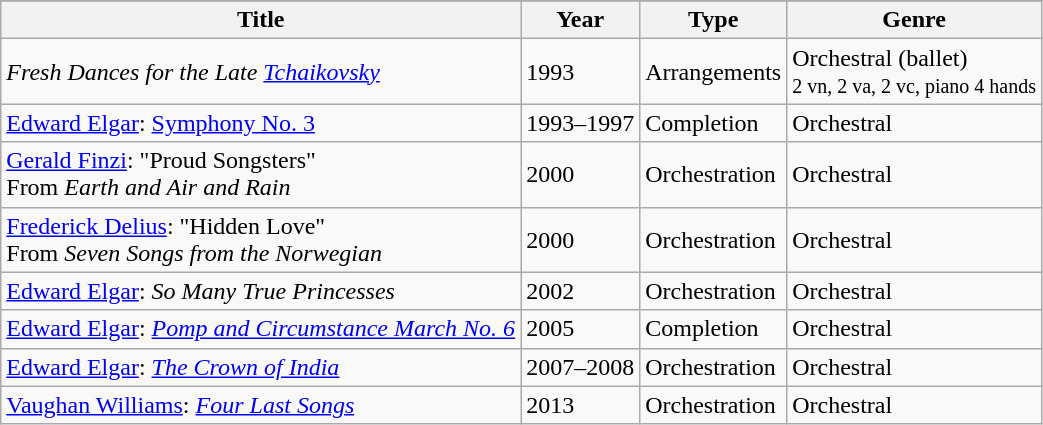<table class = "wikitable sortable plainrowheaders">
<tr>
</tr>
<tr>
<th scope="col">Title</th>
<th scope="col">Year</th>
<th scope="col">Type</th>
<th scope="col">Genre</th>
</tr>
<tr>
<td><em>Fresh Dances for the Late <a href='#'>Tchaikovsky</a></em></td>
<td>1993</td>
<td>Arrangements</td>
<td>Orchestral (ballet)<br><small>2 vn, 2 va, 2 vc, piano 4 hands</small></td>
</tr>
<tr>
<td><a href='#'>Edward Elgar</a>: <a href='#'>Symphony No. 3</a></td>
<td>1993–1997</td>
<td>Completion</td>
<td>Orchestral</td>
</tr>
<tr>
<td><a href='#'>Gerald Finzi</a>: "Proud Songsters"<br>From <em>Earth and Air and Rain</em></td>
<td>2000</td>
<td>Orchestration</td>
<td>Orchestral</td>
</tr>
<tr>
<td><a href='#'>Frederick Delius</a>: "Hidden Love"<br>From <em>Seven Songs from the Norwegian</em></td>
<td>2000</td>
<td>Orchestration</td>
<td>Orchestral</td>
</tr>
<tr>
<td><a href='#'>Edward Elgar</a>: <em>So Many True Princesses</em></td>
<td>2002</td>
<td>Orchestration</td>
<td>Orchestral</td>
</tr>
<tr>
<td><a href='#'>Edward Elgar</a>: <em><a href='#'>Pomp and Circumstance March No. 6</a></em></td>
<td>2005</td>
<td>Completion</td>
<td>Orchestral</td>
</tr>
<tr>
<td><a href='#'>Edward Elgar</a>: <em><a href='#'>The Crown of India</a></em></td>
<td>2007–2008</td>
<td>Orchestration</td>
<td>Orchestral</td>
</tr>
<tr>
<td><a href='#'>Vaughan Williams</a>: <em><a href='#'>Four Last Songs</a></em></td>
<td>2013</td>
<td>Orchestration</td>
<td>Orchestral</td>
</tr>
</table>
